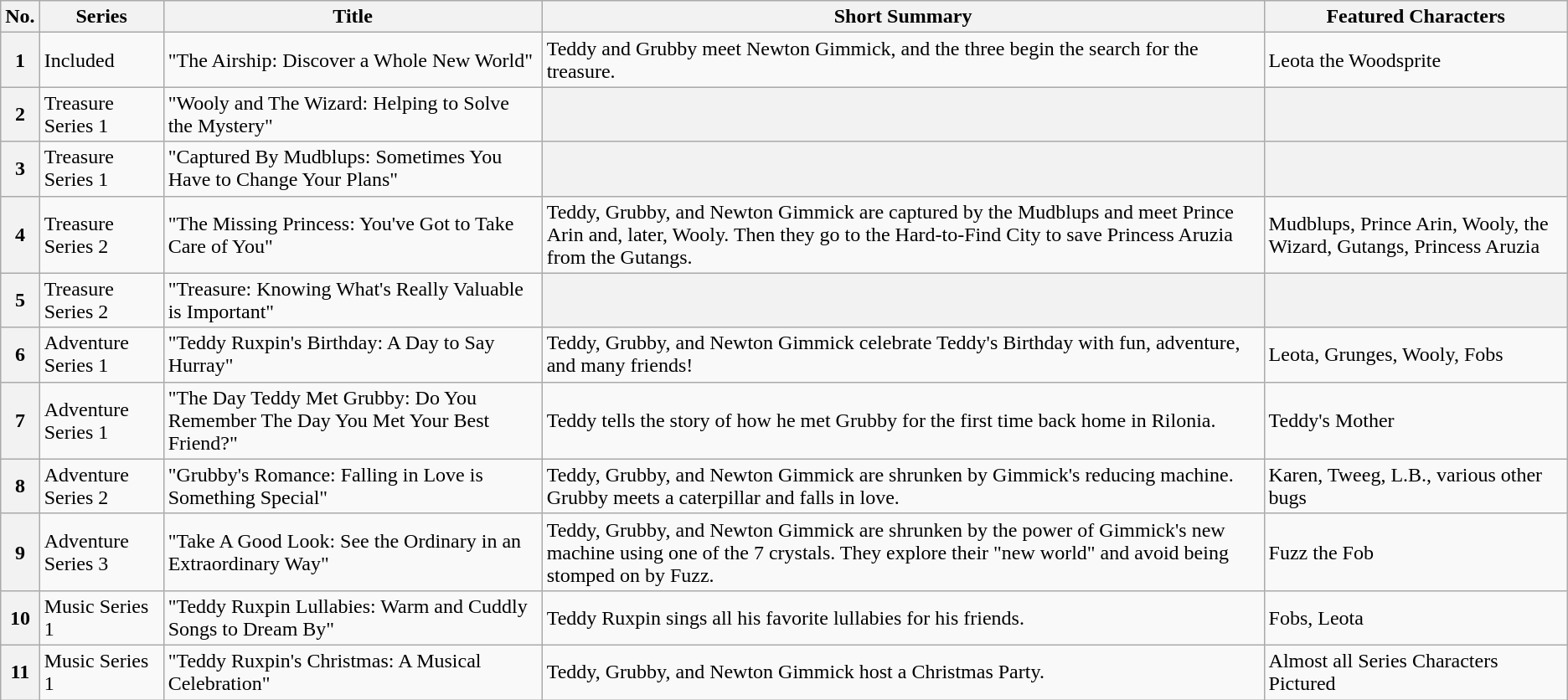<table class="wikitable">
<tr>
<th>No.</th>
<th>Series</th>
<th>Title</th>
<th>Short Summary</th>
<th>Featured Characters</th>
</tr>
<tr>
<th>1</th>
<td>Included</td>
<td>"The Airship: Discover a Whole New World"</td>
<td>Teddy and Grubby meet Newton Gimmick, and the three begin the search for the treasure.</td>
<td>Leota the Woodsprite</td>
</tr>
<tr>
<th>2</th>
<td>Treasure Series 1</td>
<td>"Wooly and The Wizard: Helping to Solve the Mystery"</td>
<th></th>
<th></th>
</tr>
<tr>
<th>3</th>
<td>Treasure Series 1</td>
<td>"Captured By Mudblups: Sometimes You Have to Change Your Plans"</td>
<th></th>
<th></th>
</tr>
<tr>
<th>4</th>
<td>Treasure Series 2</td>
<td>"The Missing Princess: You've Got to Take Care of You"</td>
<td>Teddy, Grubby, and Newton Gimmick are captured by the Mudblups and meet Prince Arin and, later, Wooly. Then they go to the Hard-to-Find City to save Princess Aruzia from the Gutangs.</td>
<td>Mudblups, Prince Arin, Wooly, the Wizard, Gutangs, Princess Aruzia</td>
</tr>
<tr>
<th>5</th>
<td>Treasure Series 2</td>
<td>"Treasure: Knowing What's Really Valuable is Important"</td>
<th></th>
<th></th>
</tr>
<tr>
<th>6</th>
<td>Adventure Series 1</td>
<td>"Teddy Ruxpin's Birthday: A Day to Say Hurray"</td>
<td>Teddy, Grubby, and Newton Gimmick celebrate Teddy's Birthday with fun, adventure, and many friends!</td>
<td>Leota, Grunges, Wooly, Fobs</td>
</tr>
<tr>
<th>7</th>
<td>Adventure Series 1</td>
<td>"The Day Teddy Met Grubby: Do You Remember The Day You Met Your Best Friend?"</td>
<td>Teddy tells the story of how he met Grubby for the first time back home in Rilonia.</td>
<td>Teddy's Mother</td>
</tr>
<tr>
<th>8</th>
<td>Adventure Series 2</td>
<td>"Grubby's Romance: Falling in Love is Something Special"</td>
<td>Teddy, Grubby, and Newton Gimmick are shrunken by Gimmick's reducing machine. Grubby meets a caterpillar and falls in love.</td>
<td>Karen, Tweeg, L.B., various other bugs</td>
</tr>
<tr>
<th>9</th>
<td>Adventure Series 3</td>
<td>"Take A Good Look: See the Ordinary in an Extraordinary Way"</td>
<td>Teddy, Grubby, and Newton Gimmick are shrunken by the power of Gimmick's new machine using one of the 7 crystals. They explore their "new world" and avoid being stomped on by Fuzz.</td>
<td>Fuzz the Fob</td>
</tr>
<tr>
<th>10</th>
<td>Music Series 1</td>
<td>"Teddy Ruxpin Lullabies: Warm and Cuddly Songs to Dream By"</td>
<td>Teddy Ruxpin sings all his favorite lullabies for his friends.</td>
<td>Fobs, Leota</td>
</tr>
<tr>
<th>11</th>
<td>Music Series 1</td>
<td>"Teddy Ruxpin's Christmas: A Musical Celebration"</td>
<td>Teddy, Grubby, and Newton Gimmick host a Christmas Party.</td>
<td>Almost all Series Characters Pictured</td>
</tr>
</table>
